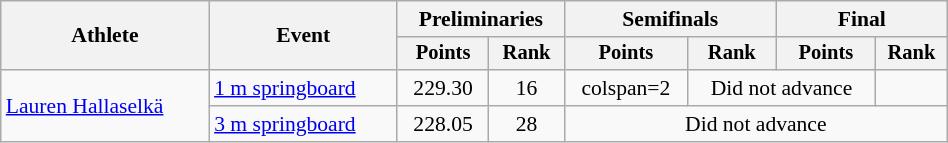<table class="wikitable" style="text-align:center; font-size:90%; width:50%;">
<tr>
<th rowspan=2>Athlete</th>
<th rowspan=2>Event</th>
<th colspan=2>Preliminaries</th>
<th colspan=2>Semifinals</th>
<th colspan=2>Final</th>
</tr>
<tr style="font-size:95%">
<th>Points</th>
<th>Rank</th>
<th>Points</th>
<th>Rank</th>
<th>Points</th>
<th>Rank</th>
</tr>
<tr>
<td align=left rowspan=2><a href='#'>Lauren Hallaselkä</a></td>
<td align=left><a href='#'>1 m springboard</a></td>
<td>229.30</td>
<td>16</td>
<td>colspan=2 </td>
<td colspan=2>Did not advance</td>
</tr>
<tr>
<td align=left><a href='#'>3 m springboard</a></td>
<td>228.05</td>
<td>28</td>
<td colspan=4>Did not advance</td>
</tr>
</table>
